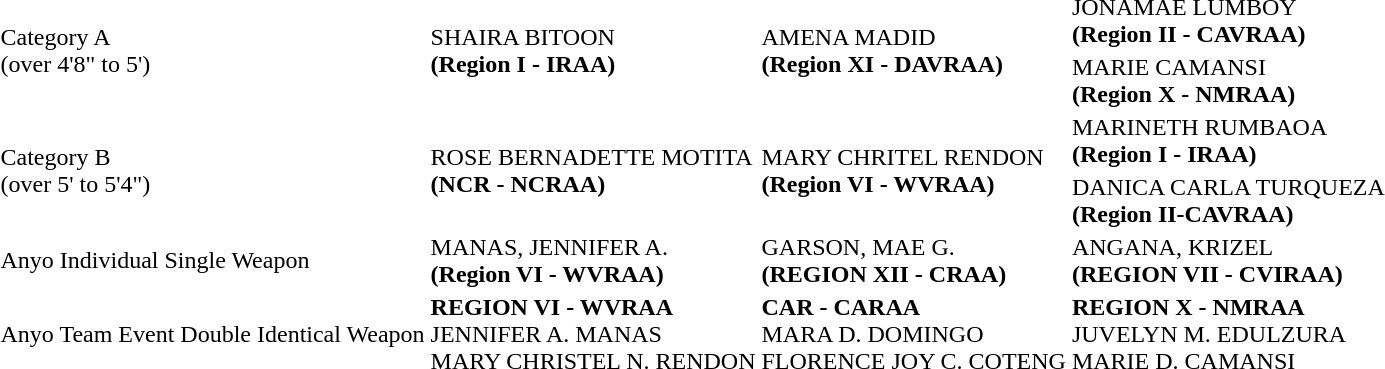<table>
<tr>
<td rowspan=2>Category A <br> (over 4'8" to 5')</td>
<td rowspan=2>SHAIRA BITOON <br> <strong>(Region I - IRAA)</strong></td>
<td rowspan=2>AMENA MADID <br><strong>(Region XI - DAVRAA)</strong></td>
<td>JONAMAE LUMBOY <br><strong>(Region II - CAVRAA)</strong></td>
</tr>
<tr>
<td>MARIE CAMANSI <br><strong>(Region X - NMRAA)</strong></td>
</tr>
<tr>
<td rowspan=2>Category B <br> (over 5' to 5'4")</td>
<td rowspan=2>ROSE BERNADETTE MOTITA <br><strong>(NCR - NCRAA)</strong></td>
<td rowspan=2>MARY CHRITEL RENDON <br><strong>(Region VI - WVRAA)</strong></td>
<td>MARINETH RUMBAOA<br> <strong>(Region I - IRAA)</strong></td>
</tr>
<tr>
<td>DANICA CARLA TURQUEZA <br><strong>(Region II-CAVRAA)</strong></td>
</tr>
<tr>
<td rowspan=1>Anyo Individual Single Weapon</td>
<td rowspan=1>MANAS, JENNIFER A. <br><strong>(Region VI - WVRAA)</strong></td>
<td rowspan=1>GARSON, MAE G. <br><strong>(REGION XII - CRAA)</strong></td>
<td>ANGANA, KRIZEL <br><strong>(REGION VII - CVIRAA)</strong></td>
</tr>
<tr>
<td rowspan=1>Anyo Team Event Double Identical Weapon</td>
<td rowspan=1><strong>REGION VI - WVRAA</strong> <br> JENNIFER A. MANAS <br> MARY CHRISTEL N. RENDON</td>
<td rowspan=1><strong>CAR - CARAA</strong> <br> MARA D. DOMINGO  <br> FLORENCE JOY C. COTENG</td>
<td><strong>REGION X - NMRAA</strong> <br> JUVELYN M. EDULZURA <br> MARIE D. CAMANSI</td>
</tr>
</table>
